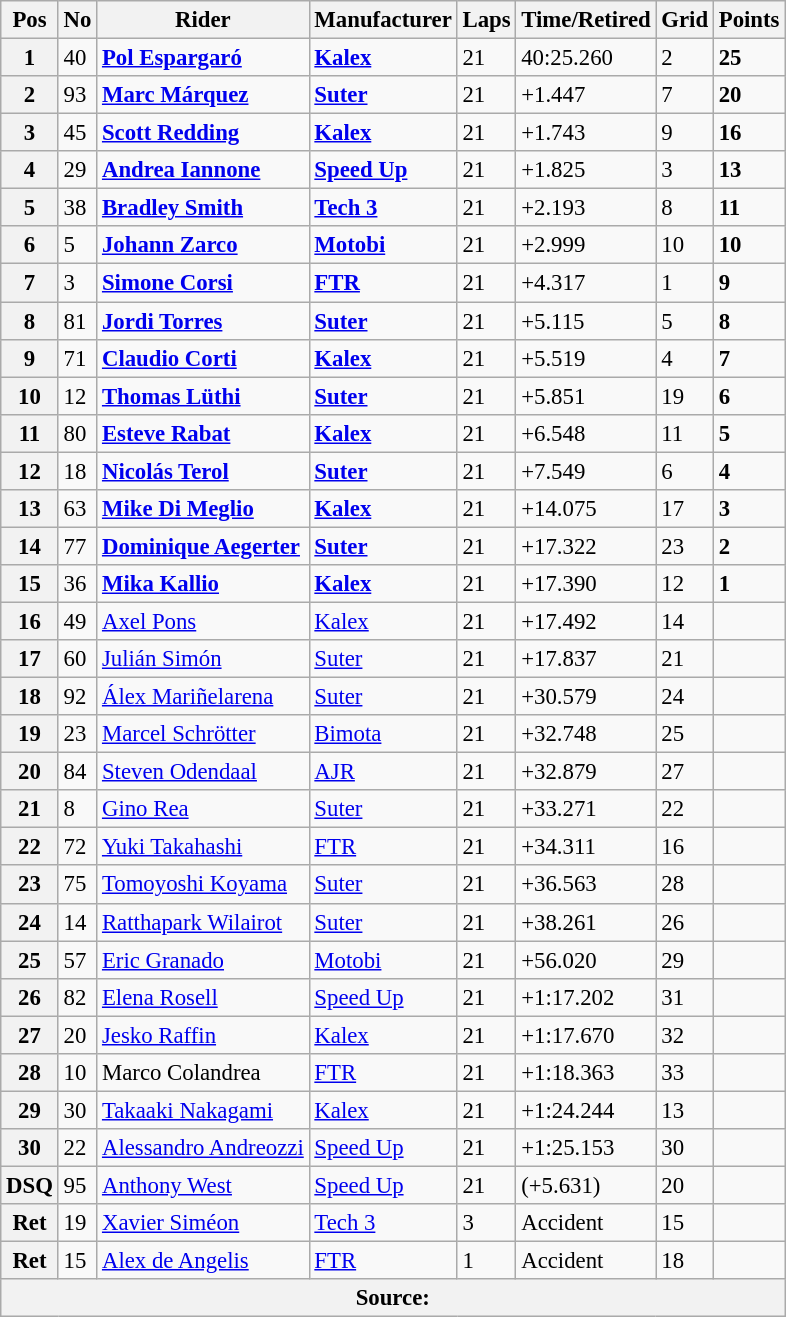<table class="wikitable" style="font-size: 95%;">
<tr>
<th>Pos</th>
<th>No</th>
<th>Rider</th>
<th>Manufacturer</th>
<th>Laps</th>
<th>Time/Retired</th>
<th>Grid</th>
<th>Points</th>
</tr>
<tr>
<th>1</th>
<td>40</td>
<td> <strong><a href='#'>Pol Espargaró</a></strong></td>
<td><strong><a href='#'>Kalex</a></strong></td>
<td>21</td>
<td>40:25.260</td>
<td>2</td>
<td><strong>25</strong></td>
</tr>
<tr>
<th>2</th>
<td>93</td>
<td> <strong><a href='#'>Marc Márquez</a></strong></td>
<td><strong><a href='#'>Suter</a></strong></td>
<td>21</td>
<td>+1.447</td>
<td>7</td>
<td><strong>20</strong></td>
</tr>
<tr>
<th>3</th>
<td>45</td>
<td> <strong><a href='#'>Scott Redding</a></strong></td>
<td><strong><a href='#'>Kalex</a></strong></td>
<td>21</td>
<td>+1.743</td>
<td>9</td>
<td><strong>16</strong></td>
</tr>
<tr>
<th>4</th>
<td>29</td>
<td> <strong><a href='#'>Andrea Iannone</a></strong></td>
<td><strong><a href='#'>Speed Up</a></strong></td>
<td>21</td>
<td>+1.825</td>
<td>3</td>
<td><strong>13</strong></td>
</tr>
<tr>
<th>5</th>
<td>38</td>
<td> <strong><a href='#'>Bradley Smith</a></strong></td>
<td><strong><a href='#'>Tech 3</a></strong></td>
<td>21</td>
<td>+2.193</td>
<td>8</td>
<td><strong>11</strong></td>
</tr>
<tr>
<th>6</th>
<td>5</td>
<td> <strong><a href='#'>Johann Zarco</a></strong></td>
<td><strong><a href='#'>Motobi</a></strong></td>
<td>21</td>
<td>+2.999</td>
<td>10</td>
<td><strong>10</strong></td>
</tr>
<tr>
<th>7</th>
<td>3</td>
<td> <strong><a href='#'>Simone Corsi</a></strong></td>
<td><strong><a href='#'>FTR</a></strong></td>
<td>21</td>
<td>+4.317</td>
<td>1</td>
<td><strong>9</strong></td>
</tr>
<tr>
<th>8</th>
<td>81</td>
<td> <strong><a href='#'>Jordi Torres</a></strong></td>
<td><strong><a href='#'>Suter</a></strong></td>
<td>21</td>
<td>+5.115</td>
<td>5</td>
<td><strong>8</strong></td>
</tr>
<tr>
<th>9</th>
<td>71</td>
<td> <strong><a href='#'>Claudio Corti</a></strong></td>
<td><strong><a href='#'>Kalex</a></strong></td>
<td>21</td>
<td>+5.519</td>
<td>4</td>
<td><strong>7</strong></td>
</tr>
<tr>
<th>10</th>
<td>12</td>
<td> <strong><a href='#'>Thomas Lüthi</a></strong></td>
<td><strong><a href='#'>Suter</a></strong></td>
<td>21</td>
<td>+5.851</td>
<td>19</td>
<td><strong>6</strong></td>
</tr>
<tr>
<th>11</th>
<td>80</td>
<td> <strong><a href='#'>Esteve Rabat</a></strong></td>
<td><strong><a href='#'>Kalex</a></strong></td>
<td>21</td>
<td>+6.548</td>
<td>11</td>
<td><strong>5</strong></td>
</tr>
<tr>
<th>12</th>
<td>18</td>
<td> <strong><a href='#'>Nicolás Terol</a></strong></td>
<td><strong><a href='#'>Suter</a></strong></td>
<td>21</td>
<td>+7.549</td>
<td>6</td>
<td><strong>4</strong></td>
</tr>
<tr>
<th>13</th>
<td>63</td>
<td> <strong><a href='#'>Mike Di Meglio</a></strong></td>
<td><strong><a href='#'>Kalex</a></strong></td>
<td>21</td>
<td>+14.075</td>
<td>17</td>
<td><strong>3</strong></td>
</tr>
<tr>
<th>14</th>
<td>77</td>
<td> <strong><a href='#'>Dominique Aegerter</a></strong></td>
<td><strong><a href='#'>Suter</a></strong></td>
<td>21</td>
<td>+17.322</td>
<td>23</td>
<td><strong>2</strong></td>
</tr>
<tr>
<th>15</th>
<td>36</td>
<td> <strong><a href='#'>Mika Kallio</a></strong></td>
<td><strong><a href='#'>Kalex</a></strong></td>
<td>21</td>
<td>+17.390</td>
<td>12</td>
<td><strong>1</strong></td>
</tr>
<tr>
<th>16</th>
<td>49</td>
<td> <a href='#'>Axel Pons</a></td>
<td><a href='#'>Kalex</a></td>
<td>21</td>
<td>+17.492</td>
<td>14</td>
<td></td>
</tr>
<tr>
<th>17</th>
<td>60</td>
<td> <a href='#'>Julián Simón</a></td>
<td><a href='#'>Suter</a></td>
<td>21</td>
<td>+17.837</td>
<td>21</td>
<td></td>
</tr>
<tr>
<th>18</th>
<td>92</td>
<td> <a href='#'>Álex Mariñelarena</a></td>
<td><a href='#'>Suter</a></td>
<td>21</td>
<td>+30.579</td>
<td>24</td>
<td></td>
</tr>
<tr>
<th>19</th>
<td>23</td>
<td> <a href='#'>Marcel Schrötter</a></td>
<td><a href='#'>Bimota</a></td>
<td>21</td>
<td>+32.748</td>
<td>25</td>
<td></td>
</tr>
<tr>
<th>20</th>
<td>84</td>
<td> <a href='#'>Steven Odendaal</a></td>
<td><a href='#'>AJR</a></td>
<td>21</td>
<td>+32.879</td>
<td>27</td>
<td></td>
</tr>
<tr>
<th>21</th>
<td>8</td>
<td> <a href='#'>Gino Rea</a></td>
<td><a href='#'>Suter</a></td>
<td>21</td>
<td>+33.271</td>
<td>22</td>
<td></td>
</tr>
<tr>
<th>22</th>
<td>72</td>
<td> <a href='#'>Yuki Takahashi</a></td>
<td><a href='#'>FTR</a></td>
<td>21</td>
<td>+34.311</td>
<td>16</td>
<td></td>
</tr>
<tr>
<th>23</th>
<td>75</td>
<td> <a href='#'>Tomoyoshi Koyama</a></td>
<td><a href='#'>Suter</a></td>
<td>21</td>
<td>+36.563</td>
<td>28</td>
<td></td>
</tr>
<tr>
<th>24</th>
<td>14</td>
<td> <a href='#'>Ratthapark Wilairot</a></td>
<td><a href='#'>Suter</a></td>
<td>21</td>
<td>+38.261</td>
<td>26</td>
<td></td>
</tr>
<tr>
<th>25</th>
<td>57</td>
<td> <a href='#'>Eric Granado</a></td>
<td><a href='#'>Motobi</a></td>
<td>21</td>
<td>+56.020</td>
<td>29</td>
<td></td>
</tr>
<tr>
<th>26</th>
<td>82</td>
<td> <a href='#'>Elena Rosell</a></td>
<td><a href='#'>Speed Up</a></td>
<td>21</td>
<td>+1:17.202</td>
<td>31</td>
<td></td>
</tr>
<tr>
<th>27</th>
<td>20</td>
<td> <a href='#'>Jesko Raffin</a></td>
<td><a href='#'>Kalex</a></td>
<td>21</td>
<td>+1:17.670</td>
<td>32</td>
<td></td>
</tr>
<tr>
<th>28</th>
<td>10</td>
<td> Marco Colandrea</td>
<td><a href='#'>FTR</a></td>
<td>21</td>
<td>+1:18.363</td>
<td>33</td>
<td></td>
</tr>
<tr>
<th>29</th>
<td>30</td>
<td> <a href='#'>Takaaki Nakagami</a></td>
<td><a href='#'>Kalex</a></td>
<td>21</td>
<td>+1:24.244</td>
<td>13</td>
<td></td>
</tr>
<tr>
<th>30</th>
<td>22</td>
<td> <a href='#'>Alessandro Andreozzi</a></td>
<td><a href='#'>Speed Up</a></td>
<td>21</td>
<td>+1:25.153</td>
<td>30</td>
<td></td>
</tr>
<tr>
<th>DSQ</th>
<td>95</td>
<td> <a href='#'>Anthony West</a></td>
<td><a href='#'>Speed Up</a></td>
<td>21</td>
<td>(+5.631)</td>
<td>20</td>
<td></td>
</tr>
<tr>
<th>Ret</th>
<td>19</td>
<td> <a href='#'>Xavier Siméon</a></td>
<td><a href='#'>Tech 3</a></td>
<td>3</td>
<td>Accident</td>
<td>15</td>
<td></td>
</tr>
<tr>
<th>Ret</th>
<td>15</td>
<td> <a href='#'>Alex de Angelis</a></td>
<td><a href='#'>FTR</a></td>
<td>1</td>
<td>Accident</td>
<td>18</td>
<td></td>
</tr>
<tr>
<th colspan=8>Source:</th>
</tr>
</table>
